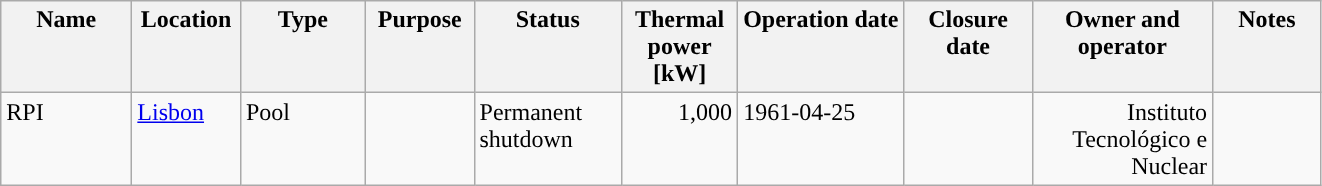<table class="wikitable" >
<tr valign="top">
<th width="80">Name</th>
<th width="65">Location</th>
<th width="76">Type</th>
<th width="65">Purpose</th>
<th width="91">Status</th>
<th width="70“">Thermal power [kW]</th>
<th width=„67“>Operation date</th>
<th width="78“">Closure date</th>
<th width="113“">Owner and operator</th>
<th width="65">Notes</th>
</tr>
<tr valign="top">
<td>RPI</td>
<td><a href='#'>Lisbon</a></td>
<td>Pool</td>
<td></td>
<td>Permanent shutdown</td>
<td align="right">1,000</td>
<td>1961-04-25</td>
<td></td>
<td align="right">Instituto Tecnológico e Nuclear</td>
<td></td>
</tr>
</table>
